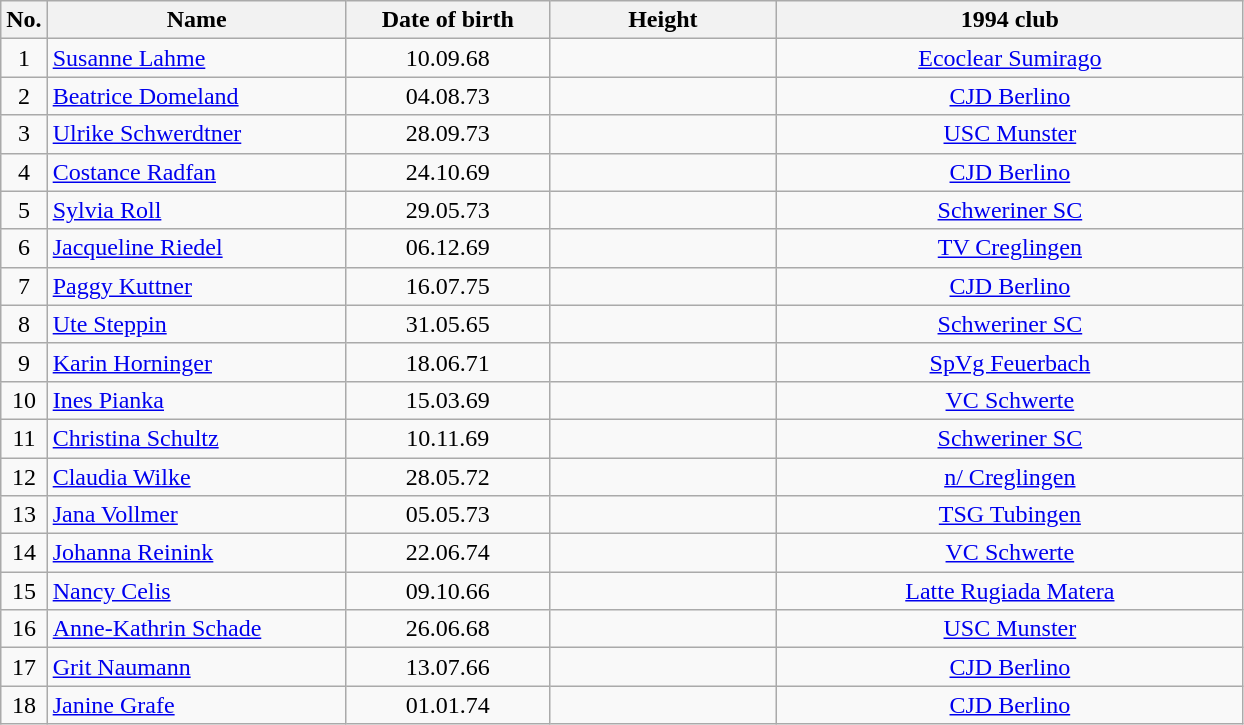<table class="wikitable sortable" style="text-align:center;">
<tr>
<th>No.</th>
<th style="width:12em">Name</th>
<th style="width:8em">Date of birth</th>
<th style="width:9em">Height</th>
<th style="width:19em">1994 club</th>
</tr>
<tr>
<td>1</td>
<td align=left><a href='#'>Susanne Lahme</a></td>
<td>10.09.68</td>
<td></td>
<td><a href='#'>Ecoclear Sumirago</a></td>
</tr>
<tr>
<td>2</td>
<td align=left><a href='#'>Beatrice Domeland</a></td>
<td>04.08.73</td>
<td></td>
<td><a href='#'>CJD Berlino</a></td>
</tr>
<tr>
<td>3</td>
<td align=left><a href='#'>Ulrike Schwerdtner</a></td>
<td>28.09.73</td>
<td></td>
<td><a href='#'>USC Munster</a></td>
</tr>
<tr>
<td>4</td>
<td align=left><a href='#'>Costance Radfan</a></td>
<td>24.10.69</td>
<td></td>
<td><a href='#'>CJD Berlino</a></td>
</tr>
<tr>
<td>5</td>
<td align=left><a href='#'>Sylvia Roll</a></td>
<td>29.05.73</td>
<td></td>
<td><a href='#'>Schweriner SC</a></td>
</tr>
<tr>
<td>6</td>
<td align=left><a href='#'>Jacqueline Riedel</a></td>
<td>06.12.69</td>
<td></td>
<td><a href='#'>TV Creglingen</a></td>
</tr>
<tr>
<td>7</td>
<td align=left><a href='#'>Paggy Kuttner</a></td>
<td>16.07.75</td>
<td></td>
<td><a href='#'>CJD Berlino</a></td>
</tr>
<tr>
<td>8</td>
<td align=left><a href='#'>Ute Steppin</a></td>
<td>31.05.65</td>
<td></td>
<td><a href='#'>Schweriner SC</a></td>
</tr>
<tr>
<td>9</td>
<td align=left><a href='#'>Karin Horninger</a></td>
<td>18.06.71</td>
<td></td>
<td><a href='#'>SpVg Feuerbach</a></td>
</tr>
<tr>
<td>10</td>
<td align=left><a href='#'>Ines Pianka</a></td>
<td>15.03.69</td>
<td></td>
<td><a href='#'>VC Schwerte</a></td>
</tr>
<tr>
<td>11</td>
<td align=left><a href='#'>Christina Schultz</a></td>
<td>10.11.69</td>
<td></td>
<td><a href='#'>Schweriner SC</a></td>
</tr>
<tr>
<td>12</td>
<td align=left><a href='#'>Claudia Wilke</a></td>
<td>28.05.72</td>
<td></td>
<td><a href='#'>n/ Creglingen</a></td>
</tr>
<tr>
<td>13</td>
<td align=left><a href='#'>Jana Vollmer</a></td>
<td>05.05.73</td>
<td></td>
<td><a href='#'>TSG Tubingen</a></td>
</tr>
<tr>
<td>14</td>
<td align=left><a href='#'>Johanna Reinink</a></td>
<td>22.06.74</td>
<td></td>
<td><a href='#'>VC Schwerte</a></td>
</tr>
<tr>
<td>15</td>
<td align=left><a href='#'>Nancy Celis</a></td>
<td>09.10.66</td>
<td></td>
<td><a href='#'>Latte Rugiada Matera</a></td>
</tr>
<tr>
<td>16</td>
<td align=left><a href='#'>Anne-Kathrin Schade</a></td>
<td>26.06.68</td>
<td></td>
<td><a href='#'>USC Munster</a></td>
</tr>
<tr>
<td>17</td>
<td align=left><a href='#'>Grit Naumann</a></td>
<td>13.07.66</td>
<td></td>
<td><a href='#'>CJD Berlino</a></td>
</tr>
<tr>
<td>18</td>
<td align=left><a href='#'>Janine Grafe</a></td>
<td>01.01.74</td>
<td></td>
<td><a href='#'>CJD Berlino</a></td>
</tr>
</table>
